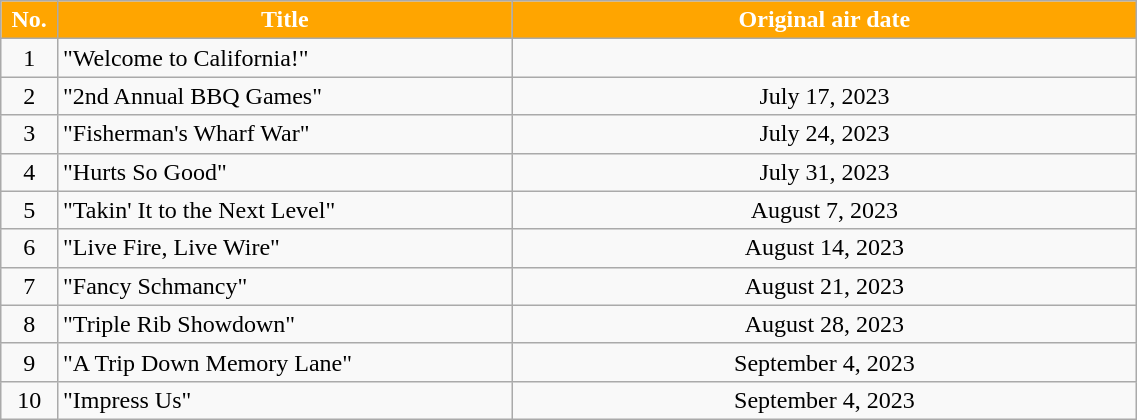<table class="wikitable plainrowheaders" style="width:60%;">
<tr>
<th style="background-color: #FFA500; color: #FFFFFF;" width=5%>No.</th>
<th style="background-color: #FFA500; color: #FFFFFF;" width=40%>Title</th>
<th style="background-color: #FFA500; color: #FFFFFF;">Original air date</th>
</tr>
<tr>
<td align=center>1</td>
<td>"Welcome to California!"</td>
<td align=center></td>
</tr>
<tr>
<td align=center>2</td>
<td>"2nd Annual BBQ Games"</td>
<td align=center>July 17, 2023</td>
</tr>
<tr>
<td align=center>3</td>
<td>"Fisherman's Wharf War"</td>
<td align=center>July 24, 2023</td>
</tr>
<tr>
<td align=center>4</td>
<td>"Hurts So Good"</td>
<td align=center>July 31, 2023</td>
</tr>
<tr>
<td align=center>5</td>
<td>"Takin' It to the Next Level"</td>
<td align=center>August 7, 2023</td>
</tr>
<tr>
<td align=center>6</td>
<td>"Live Fire, Live Wire"</td>
<td align=center>August 14, 2023</td>
</tr>
<tr>
<td align=center>7</td>
<td>"Fancy Schmancy"</td>
<td align=center>August 21, 2023</td>
</tr>
<tr>
<td align=center>8</td>
<td>"Triple Rib Showdown"</td>
<td align=center>August 28, 2023</td>
</tr>
<tr>
<td align=center>9</td>
<td>"A Trip Down Memory Lane"</td>
<td align=center>September 4, 2023</td>
</tr>
<tr>
<td align=center>10</td>
<td>"Impress Us"</td>
<td align=center>September 4, 2023</td>
</tr>
</table>
